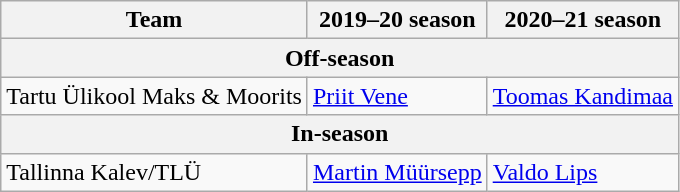<table class="wikitable">
<tr>
<th>Team</th>
<th>2019–20 season</th>
<th>2020–21 season</th>
</tr>
<tr>
<th colspan=3>Off-season</th>
</tr>
<tr>
<td>Tartu Ülikool Maks & Moorits</td>
<td> <a href='#'>Priit Vene</a></td>
<td> <a href='#'>Toomas Kandimaa</a></td>
</tr>
<tr>
<th colspan=3>In-season</th>
</tr>
<tr>
<td>Tallinna Kalev/TLÜ</td>
<td> <a href='#'>Martin Müürsepp</a></td>
<td> <a href='#'>Valdo Lips</a></td>
</tr>
</table>
